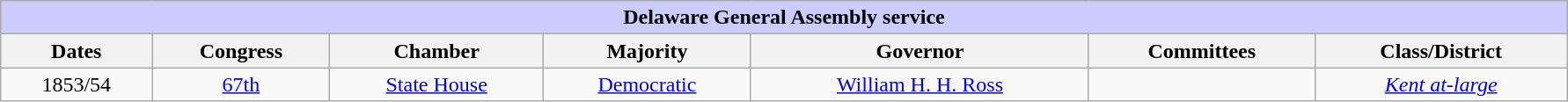<table class="wikitable" style="text-align:center; width:94%; margin:auto;">
<tr style="background:#ccc;">
<th colspan="7" style="background:#ccf;">Delaware General Assembly service</th>
</tr>
<tr>
<th><strong>Dates</strong></th>
<th><strong>Congress</strong></th>
<th><strong>Chamber</strong></th>
<th><strong>Majority</strong></th>
<th><strong>Governor</strong></th>
<th><strong>Committees</strong></th>
<th><strong>Class/District</strong></th>
</tr>
<tr>
<td>1853/54</td>
<td><a href='#'>67th</a></td>
<td><a href='#'>State House</a></td>
<td><a href='#'>Democratic</a></td>
<td><a href='#'>William H. H. Ross</a></td>
<td></td>
<td><a href='#'><em>Kent at-large</em></a></td>
</tr>
</table>
